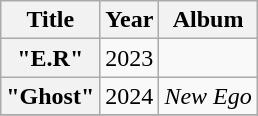<table class="wikitable plainrowheaders" style="text-align:center">
<tr>
<th scope="col">Title</th>
<th scope="col">Year</th>
<th scope="col">Album</th>
</tr>
<tr>
<th scope="row">"E.R" </th>
<td>2023</td>
<td></td>
</tr>
<tr>
<th scope="row">"Ghost"</th>
<td>2024</td>
<td><em>New Ego</em></td>
</tr>
<tr>
</tr>
</table>
